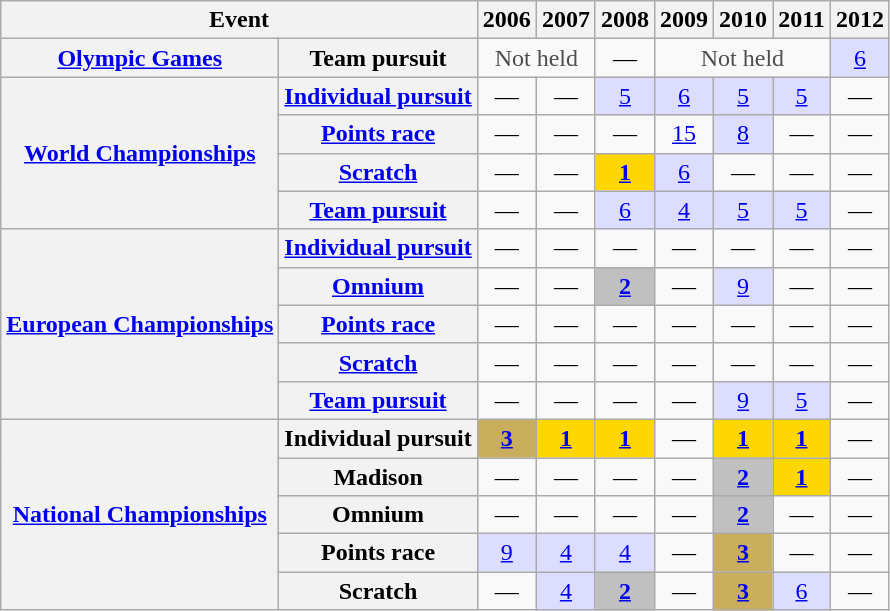<table class="wikitable plainrowheaders">
<tr>
<th scope="col" colspan=2>Event</th>
<th scope="col">2006</th>
<th scope="col">2007</th>
<th scope="col">2008</th>
<th scope="col">2009</th>
<th scope="col">2010</th>
<th scope="col">2011</th>
<th scope="col">2012</th>
</tr>
<tr style="text-align:center;">
<th scope="row"> <a href='#'>Olympic Games</a></th>
<th scope="row">Team pursuit</th>
<td style="color:#4d4d4d;" colspan=2>Not held</td>
<td>—</td>
<td style="color:#4d4d4d;" colspan=3>Not held</td>
<td style="background:#ddf;"><a href='#'>6</a></td>
</tr>
<tr style="text-align:center;">
<th scope="row" rowspan=4> <a href='#'>World Championships</a></th>
<th scope="row"><a href='#'>Individual pursuit</a></th>
<td>—</td>
<td>—</td>
<td style="background:#ddf;"><a href='#'>5</a></td>
<td style="background:#ddf;"><a href='#'>6</a></td>
<td style="background:#ddf;"><a href='#'>5</a></td>
<td style="background:#ddf;"><a href='#'>5</a></td>
<td>—</td>
</tr>
<tr style="text-align:center;">
<th scope="row"><a href='#'>Points race</a></th>
<td>—</td>
<td>—</td>
<td>—</td>
<td><a href='#'>15</a></td>
<td style="background:#ddf;"><a href='#'>8</a></td>
<td>—</td>
<td>—</td>
</tr>
<tr style="text-align:center;">
<th scope="row"><a href='#'>Scratch</a></th>
<td>—</td>
<td>—</td>
<th style="background:gold;"><a href='#'>1</a></th>
<td style="background:#ddf;"><a href='#'>6</a></td>
<td>—</td>
<td>—</td>
<td>—</td>
</tr>
<tr style="text-align:center;">
<th scope="row"><a href='#'>Team pursuit</a></th>
<td>—</td>
<td>—</td>
<td style="background:#ddf;"><a href='#'>6</a></td>
<td style="background:#ddf;"><a href='#'>4</a></td>
<td style="background:#ddf;"><a href='#'>5</a></td>
<td style="background:#ddf;"><a href='#'>5</a></td>
<td>—</td>
</tr>
<tr style="text-align:center;">
<th scope="row" rowspan=5> <a href='#'>European Championships</a></th>
<th scope="row"><a href='#'>Individual pursuit</a></th>
<td>—</td>
<td>—</td>
<td>—</td>
<td>—</td>
<td>—</td>
<td>—</td>
<td>—</td>
</tr>
<tr style="text-align:center;">
<th scope="row"><a href='#'>Omnium</a></th>
<td>—</td>
<td>—</td>
<th style="background:silver;"><a href='#'>2</a></th>
<td>—</td>
<td style="background:#ddf;"><a href='#'>9</a></td>
<td>—</td>
<td>—</td>
</tr>
<tr style="text-align:center;">
<th scope="row"><a href='#'>Points race</a></th>
<td>—</td>
<td>—</td>
<td>—</td>
<td>—</td>
<td>—</td>
<td>—</td>
<td>—</td>
</tr>
<tr style="text-align:center;">
<th scope="row"><a href='#'>Scratch</a></th>
<td>—</td>
<td>—</td>
<td>—</td>
<td>—</td>
<td>—</td>
<td>—</td>
<td>—</td>
</tr>
<tr style="text-align:center;">
<th scope="row"><a href='#'>Team pursuit</a></th>
<td>—</td>
<td>—</td>
<td>—</td>
<td>—</td>
<td style="background:#ddf;"><a href='#'>9</a></td>
<td style="background:#ddf;"><a href='#'>5</a></td>
<td>—</td>
</tr>
<tr style="text-align:center;">
<th scope="row" rowspan=5> <a href='#'>National Championships</a></th>
<th scope="row">Individual pursuit</th>
<th style="background:#C9AE5D;"><a href='#'>3</a></th>
<th style="background:gold;"><a href='#'>1</a></th>
<th style="background:gold;"><a href='#'>1</a></th>
<td>—</td>
<th style="background:gold;"><a href='#'>1</a></th>
<th style="background:gold;"><a href='#'>1</a></th>
<td>—</td>
</tr>
<tr style="text-align:center;">
<th scope="row">Madison</th>
<td>—</td>
<td>—</td>
<td>—</td>
<td>—</td>
<th style="background:silver;"><a href='#'>2</a></th>
<th style="background:gold;"><a href='#'>1</a></th>
<td>—</td>
</tr>
<tr style="text-align:center;">
<th scope="row">Omnium</th>
<td>—</td>
<td>—</td>
<td>—</td>
<td>—</td>
<th style="background:silver;"><a href='#'>2</a></th>
<td>—</td>
<td>—</td>
</tr>
<tr style="text-align:center;">
<th scope="row">Points race</th>
<td style="background:#ddf;"><a href='#'>9</a></td>
<td style="background:#ddf;"><a href='#'>4</a></td>
<td style="background:#ddf;"><a href='#'>4</a></td>
<td>—</td>
<th style="background:#C9AE5D;"><a href='#'>3</a></th>
<td>—</td>
<td>—</td>
</tr>
<tr style="text-align:center;">
<th scope="row">Scratch</th>
<td>—</td>
<td style="background:#ddf;"><a href='#'>4</a></td>
<th style="background:silver;"><a href='#'>2</a></th>
<td>—</td>
<th style="background:#C9AE5D;"><a href='#'>3</a></th>
<td style="background:#ddf;"><a href='#'>6</a></td>
<td>—</td>
</tr>
</table>
